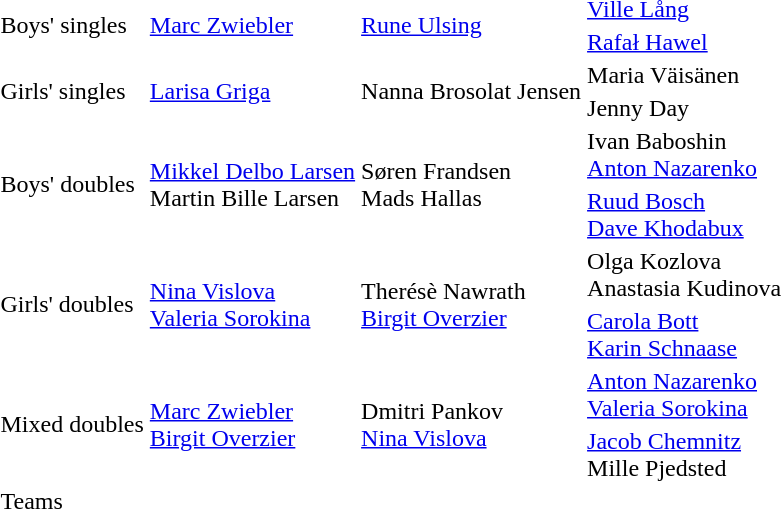<table>
<tr>
<td rowspan=2>Boys' singles</td>
<td rowspan=2> <a href='#'>Marc Zwiebler</a></td>
<td rowspan=2> <a href='#'>Rune Ulsing</a></td>
<td> <a href='#'>Ville Lång</a></td>
</tr>
<tr>
<td> <a href='#'>Rafał Hawel</a></td>
</tr>
<tr>
<td rowspan=2>Girls' singles</td>
<td rowspan=2> <a href='#'>Larisa Griga</a></td>
<td rowspan=2> Nanna Brosolat Jensen</td>
<td> Maria Väisänen</td>
</tr>
<tr>
<td> Jenny Day</td>
</tr>
<tr>
<td rowspan=2>Boys' doubles</td>
<td rowspan=2> <a href='#'>Mikkel Delbo Larsen</a><br> Martin Bille Larsen</td>
<td rowspan=2> Søren Frandsen<br> Mads Hallas</td>
<td> Ivan Baboshin<br> <a href='#'>Anton Nazarenko</a></td>
</tr>
<tr>
<td> <a href='#'>Ruud Bosch</a><br> <a href='#'>Dave Khodabux</a></td>
</tr>
<tr>
<td rowspan=2>Girls' doubles</td>
<td rowspan=2> <a href='#'>Nina Vislova</a><br> <a href='#'>Valeria Sorokina</a></td>
<td rowspan=2> Therésè Nawrath<br> <a href='#'>Birgit Overzier</a></td>
<td> Olga Kozlova<br> Anastasia Kudinova</td>
</tr>
<tr>
<td> <a href='#'>Carola Bott</a><br> <a href='#'>Karin Schnaase</a></td>
</tr>
<tr>
<td rowspan=2>Mixed doubles</td>
<td rowspan=2> <a href='#'>Marc Zwiebler</a><br> <a href='#'>Birgit Overzier</a></td>
<td rowspan=2> Dmitri Pankov<br> <a href='#'>Nina Vislova</a></td>
<td> <a href='#'>Anton Nazarenko</a><br> <a href='#'>Valeria Sorokina</a></td>
</tr>
<tr>
<td> <a href='#'>Jacob Chemnitz</a><br> Mille Pjedsted</td>
</tr>
<tr>
<td>Teams</td>
<td></td>
<td></td>
<td></td>
</tr>
</table>
